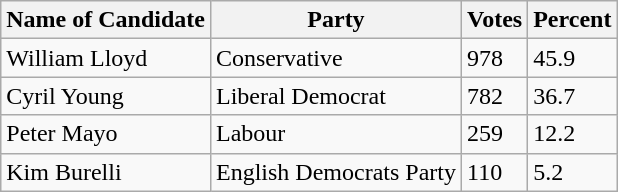<table class="wikitable">
<tr>
<th>Name of Candidate</th>
<th>Party</th>
<th>Votes</th>
<th>Percent</th>
</tr>
<tr>
<td>William Lloyd</td>
<td>Conservative</td>
<td>978</td>
<td>45.9</td>
</tr>
<tr>
<td>Cyril Young</td>
<td>Liberal Democrat</td>
<td>782</td>
<td>36.7</td>
</tr>
<tr>
<td>Peter Mayo</td>
<td>Labour</td>
<td>259</td>
<td>12.2</td>
</tr>
<tr>
<td>Kim Burelli</td>
<td>English Democrats Party</td>
<td>110</td>
<td>5.2</td>
</tr>
</table>
